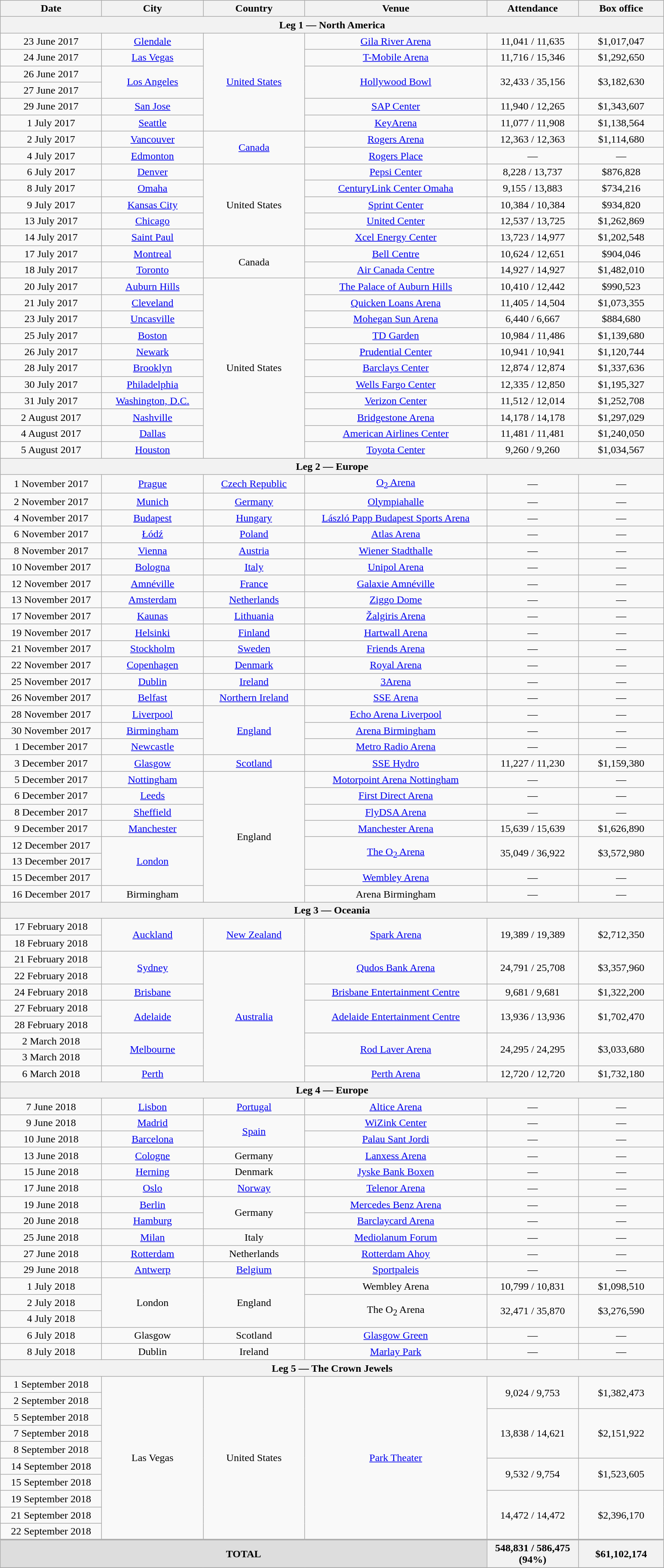<table class="wikitable" style="text-align:center;">
<tr>
<th width="150">Date</th>
<th width="150">City</th>
<th width="150">Country</th>
<th width="275">Venue</th>
<th width="135">Attendance</th>
<th width="125">Box office</th>
</tr>
<tr>
<th colspan="6">Leg 1 — North America</th>
</tr>
<tr>
<td>23 June 2017</td>
<td><a href='#'>Glendale</a></td>
<td rowspan="6"><a href='#'>United States</a></td>
<td><a href='#'>Gila River Arena</a></td>
<td>11,041 / 11,635</td>
<td>$1,017,047</td>
</tr>
<tr>
<td>24 June 2017</td>
<td><a href='#'>Las Vegas</a></td>
<td><a href='#'>T-Mobile Arena</a></td>
<td>11,716 / 15,346</td>
<td>$1,292,650</td>
</tr>
<tr>
<td>26 June 2017</td>
<td rowspan="2"><a href='#'>Los Angeles</a></td>
<td rowspan="2"><a href='#'>Hollywood Bowl</a></td>
<td rowspan="2">32,433 / 35,156</td>
<td rowspan="2">$3,182,630</td>
</tr>
<tr>
<td>27 June 2017</td>
</tr>
<tr>
<td>29 June 2017</td>
<td><a href='#'>San Jose</a></td>
<td><a href='#'>SAP Center</a></td>
<td>11,940 / 12,265</td>
<td>$1,343,607</td>
</tr>
<tr>
<td>1 July 2017</td>
<td><a href='#'>Seattle</a></td>
<td><a href='#'>KeyArena</a></td>
<td>11,077 / 11,908</td>
<td>$1,138,564</td>
</tr>
<tr>
<td>2 July 2017</td>
<td><a href='#'>Vancouver</a></td>
<td rowspan="2"><a href='#'>Canada</a></td>
<td><a href='#'>Rogers Arena</a></td>
<td>12,363 / 12,363</td>
<td>$1,114,680</td>
</tr>
<tr>
<td>4 July 2017</td>
<td><a href='#'>Edmonton</a></td>
<td><a href='#'>Rogers Place</a></td>
<td>—</td>
<td>—</td>
</tr>
<tr>
<td>6 July 2017</td>
<td><a href='#'>Denver</a></td>
<td rowspan="5">United States</td>
<td><a href='#'>Pepsi Center</a></td>
<td>8,228 / 13,737</td>
<td>$876,828</td>
</tr>
<tr>
<td>8 July 2017</td>
<td><a href='#'>Omaha</a></td>
<td><a href='#'>CenturyLink Center Omaha</a></td>
<td>9,155 / 13,883</td>
<td>$734,216</td>
</tr>
<tr>
<td>9 July 2017</td>
<td><a href='#'>Kansas City</a></td>
<td><a href='#'>Sprint Center</a></td>
<td>10,384 / 10,384</td>
<td>$934,820</td>
</tr>
<tr>
<td>13 July 2017</td>
<td><a href='#'>Chicago</a></td>
<td><a href='#'>United Center</a></td>
<td>12,537 / 13,725</td>
<td>$1,262,869</td>
</tr>
<tr>
<td>14 July 2017</td>
<td><a href='#'>Saint Paul</a></td>
<td><a href='#'>Xcel Energy Center</a></td>
<td>13,723 / 14,977</td>
<td>$1,202,548</td>
</tr>
<tr>
<td>17 July 2017</td>
<td><a href='#'>Montreal</a></td>
<td rowspan="2">Canada</td>
<td><a href='#'>Bell Centre</a></td>
<td>10,624 / 12,651</td>
<td>$904,046</td>
</tr>
<tr>
<td>18 July 2017</td>
<td><a href='#'>Toronto</a></td>
<td><a href='#'>Air Canada Centre</a></td>
<td>14,927 / 14,927</td>
<td>$1,482,010</td>
</tr>
<tr>
<td>20 July 2017</td>
<td><a href='#'>Auburn Hills</a></td>
<td rowspan="11">United States</td>
<td><a href='#'>The Palace of Auburn Hills</a></td>
<td>10,410 / 12,442</td>
<td>$990,523</td>
</tr>
<tr>
<td>21 July 2017</td>
<td><a href='#'>Cleveland</a></td>
<td><a href='#'>Quicken Loans Arena</a></td>
<td>11,405 / 14,504</td>
<td>$1,073,355</td>
</tr>
<tr>
<td>23 July 2017</td>
<td><a href='#'>Uncasville</a></td>
<td><a href='#'>Mohegan Sun Arena</a></td>
<td>6,440 / 6,667</td>
<td>$884,680</td>
</tr>
<tr>
<td>25 July 2017</td>
<td><a href='#'>Boston</a></td>
<td><a href='#'>TD Garden</a></td>
<td>10,984 / 11,486</td>
<td>$1,139,680</td>
</tr>
<tr>
<td>26 July 2017</td>
<td><a href='#'>Newark</a></td>
<td><a href='#'>Prudential Center</a></td>
<td>10,941 / 10,941</td>
<td>$1,120,744</td>
</tr>
<tr>
<td>28 July 2017</td>
<td><a href='#'>Brooklyn</a></td>
<td><a href='#'>Barclays Center</a></td>
<td>12,874 / 12,874</td>
<td>$1,337,636</td>
</tr>
<tr>
<td>30 July 2017</td>
<td><a href='#'>Philadelphia</a></td>
<td><a href='#'>Wells Fargo Center</a></td>
<td>12,335 / 12,850</td>
<td>$1,195,327</td>
</tr>
<tr>
<td>31 July 2017</td>
<td><a href='#'>Washington, D.C.</a></td>
<td><a href='#'>Verizon Center</a></td>
<td>11,512 / 12,014</td>
<td>$1,252,708</td>
</tr>
<tr>
<td>2 August 2017</td>
<td><a href='#'>Nashville</a></td>
<td><a href='#'>Bridgestone Arena</a></td>
<td>14,178 / 14,178</td>
<td>$1,297,029</td>
</tr>
<tr>
<td>4 August 2017</td>
<td><a href='#'>Dallas</a></td>
<td><a href='#'>American Airlines Center</a></td>
<td>11,481 / 11,481</td>
<td>$1,240,050</td>
</tr>
<tr>
<td>5 August 2017</td>
<td><a href='#'>Houston</a></td>
<td><a href='#'>Toyota Center</a></td>
<td>9,260 / 9,260</td>
<td>$1,034,567</td>
</tr>
<tr>
<th colspan="6">Leg 2 — Europe</th>
</tr>
<tr>
<td>1 November 2017</td>
<td><a href='#'>Prague</a></td>
<td><a href='#'>Czech Republic</a></td>
<td><a href='#'>O<sub>2</sub> Arena</a></td>
<td>—</td>
<td>—</td>
</tr>
<tr>
<td>2 November 2017</td>
<td><a href='#'>Munich</a></td>
<td><a href='#'>Germany</a></td>
<td><a href='#'>Olympiahalle</a></td>
<td>—</td>
<td>—</td>
</tr>
<tr>
<td>4 November 2017</td>
<td><a href='#'>Budapest</a></td>
<td><a href='#'>Hungary</a></td>
<td><a href='#'>László Papp Budapest Sports Arena</a></td>
<td>—</td>
<td>—</td>
</tr>
<tr>
<td>6 November 2017</td>
<td><a href='#'>Łódź</a></td>
<td><a href='#'>Poland</a></td>
<td><a href='#'>Atlas Arena</a></td>
<td>—</td>
<td>—</td>
</tr>
<tr>
<td>8 November 2017</td>
<td><a href='#'>Vienna</a></td>
<td><a href='#'>Austria</a></td>
<td><a href='#'>Wiener Stadthalle</a></td>
<td>—</td>
<td>—</td>
</tr>
<tr>
<td>10 November 2017</td>
<td><a href='#'>Bologna</a></td>
<td><a href='#'>Italy</a></td>
<td><a href='#'>Unipol Arena</a></td>
<td>—</td>
<td>—</td>
</tr>
<tr>
<td>12 November 2017</td>
<td><a href='#'>Amnéville</a></td>
<td><a href='#'>France</a></td>
<td><a href='#'>Galaxie Amnéville</a></td>
<td>—</td>
<td>—</td>
</tr>
<tr>
<td>13 November 2017</td>
<td><a href='#'>Amsterdam</a></td>
<td><a href='#'>Netherlands</a></td>
<td><a href='#'>Ziggo Dome</a></td>
<td>—</td>
<td>—</td>
</tr>
<tr>
<td>17 November 2017</td>
<td><a href='#'>Kaunas</a></td>
<td><a href='#'>Lithuania</a></td>
<td><a href='#'>Žalgiris Arena</a></td>
<td>—</td>
<td>—</td>
</tr>
<tr>
<td>19 November 2017</td>
<td><a href='#'>Helsinki</a></td>
<td><a href='#'>Finland</a></td>
<td><a href='#'>Hartwall Arena</a></td>
<td>—</td>
<td>—</td>
</tr>
<tr>
<td>21 November 2017</td>
<td><a href='#'>Stockholm</a></td>
<td><a href='#'>Sweden</a></td>
<td><a href='#'>Friends Arena</a></td>
<td>—</td>
<td>—</td>
</tr>
<tr>
<td>22 November 2017</td>
<td><a href='#'>Copenhagen</a></td>
<td><a href='#'>Denmark</a></td>
<td><a href='#'>Royal Arena</a></td>
<td>—</td>
<td>—</td>
</tr>
<tr>
<td>25 November 2017</td>
<td><a href='#'>Dublin</a></td>
<td><a href='#'>Ireland</a></td>
<td><a href='#'>3Arena</a></td>
<td>—</td>
<td>—</td>
</tr>
<tr>
<td>26 November 2017</td>
<td><a href='#'>Belfast</a></td>
<td><a href='#'>Northern Ireland</a></td>
<td><a href='#'>SSE Arena</a></td>
<td>—</td>
<td>—</td>
</tr>
<tr>
<td>28 November 2017</td>
<td><a href='#'>Liverpool</a></td>
<td rowspan="3"><a href='#'>England</a></td>
<td><a href='#'>Echo Arena Liverpool</a></td>
<td>—</td>
<td>—</td>
</tr>
<tr>
<td>30 November 2017</td>
<td><a href='#'>Birmingham</a></td>
<td><a href='#'>Arena Birmingham</a></td>
<td>—</td>
<td>—</td>
</tr>
<tr>
<td>1 December 2017</td>
<td><a href='#'>Newcastle</a></td>
<td><a href='#'>Metro Radio Arena</a></td>
<td>—</td>
<td>—</td>
</tr>
<tr>
<td>3 December 2017</td>
<td><a href='#'>Glasgow</a></td>
<td><a href='#'>Scotland</a></td>
<td><a href='#'>SSE Hydro</a></td>
<td>11,227 / 11,230</td>
<td>$1,159,380</td>
</tr>
<tr>
<td>5 December 2017</td>
<td><a href='#'>Nottingham</a></td>
<td rowspan="8">England</td>
<td><a href='#'>Motorpoint Arena Nottingham</a></td>
<td>—</td>
<td>—</td>
</tr>
<tr>
<td>6 December 2017</td>
<td><a href='#'>Leeds</a></td>
<td><a href='#'>First Direct Arena</a></td>
<td>—</td>
<td>—</td>
</tr>
<tr>
<td>8 December 2017</td>
<td><a href='#'>Sheffield</a></td>
<td><a href='#'>FlyDSA Arena</a></td>
<td>—</td>
<td>—</td>
</tr>
<tr>
<td>9 December 2017</td>
<td><a href='#'>Manchester</a></td>
<td><a href='#'>Manchester Arena</a></td>
<td>15,639 / 15,639</td>
<td>$1,626,890</td>
</tr>
<tr>
<td>12 December 2017</td>
<td rowspan="3"><a href='#'>London</a></td>
<td rowspan="2"><a href='#'>The O<sub>2</sub> Arena</a></td>
<td rowspan="2">35,049 / 36,922</td>
<td rowspan="2">$3,572,980</td>
</tr>
<tr>
<td>13 December 2017</td>
</tr>
<tr>
<td>15 December 2017</td>
<td><a href='#'>Wembley Arena</a></td>
<td>—</td>
<td>—</td>
</tr>
<tr>
<td>16 December 2017</td>
<td>Birmingham</td>
<td>Arena Birmingham</td>
<td>—</td>
<td>—</td>
</tr>
<tr>
<th colspan="6">Leg 3 — Oceania</th>
</tr>
<tr>
<td>17 February 2018</td>
<td rowspan="2"><a href='#'>Auckland</a></td>
<td rowspan="2"><a href='#'>New Zealand</a></td>
<td rowspan="2"><a href='#'>Spark Arena</a></td>
<td rowspan="2">19,389 / 19,389</td>
<td rowspan="2">$2,712,350</td>
</tr>
<tr>
<td>18 February 2018</td>
</tr>
<tr>
<td>21 February 2018</td>
<td rowspan="2"><a href='#'>Sydney</a></td>
<td rowspan="8"><a href='#'>Australia</a></td>
<td rowspan="2"><a href='#'>Qudos Bank Arena</a></td>
<td rowspan="2">24,791 / 25,708</td>
<td rowspan="2">$3,357,960</td>
</tr>
<tr>
<td>22 February 2018</td>
</tr>
<tr>
<td>24 February 2018</td>
<td><a href='#'>Brisbane</a></td>
<td><a href='#'>Brisbane Entertainment Centre</a></td>
<td>9,681 / 9,681</td>
<td>$1,322,200</td>
</tr>
<tr>
<td>27 February 2018</td>
<td rowspan="2"><a href='#'>Adelaide</a></td>
<td rowspan="2"><a href='#'>Adelaide Entertainment Centre</a></td>
<td rowspan="2">13,936 / 13,936</td>
<td rowspan="2">$1,702,470</td>
</tr>
<tr>
<td>28 February 2018</td>
</tr>
<tr>
<td>2 March 2018</td>
<td rowspan="2"><a href='#'>Melbourne</a></td>
<td rowspan="2"><a href='#'>Rod Laver Arena</a></td>
<td rowspan="2">24,295 / 24,295</td>
<td rowspan="2">$3,033,680</td>
</tr>
<tr>
<td>3 March 2018</td>
</tr>
<tr>
<td>6 March 2018</td>
<td><a href='#'>Perth</a></td>
<td><a href='#'>Perth Arena</a></td>
<td>12,720 / 12,720</td>
<td>$1,732,180</td>
</tr>
<tr>
<th colspan="6">Leg 4 — Europe</th>
</tr>
<tr>
<td>7 June 2018</td>
<td><a href='#'>Lisbon</a></td>
<td><a href='#'>Portugal</a></td>
<td><a href='#'>Altice Arena</a></td>
<td>—</td>
<td>—</td>
</tr>
<tr>
<td>9 June 2018</td>
<td><a href='#'>Madrid</a></td>
<td rowspan="2"><a href='#'>Spain</a></td>
<td><a href='#'>WiZink Center</a></td>
<td>—</td>
<td>—</td>
</tr>
<tr>
<td>10 June 2018</td>
<td><a href='#'>Barcelona</a></td>
<td><a href='#'>Palau Sant Jordi</a></td>
<td>—</td>
<td>—</td>
</tr>
<tr>
<td>13 June 2018</td>
<td><a href='#'>Cologne</a></td>
<td>Germany</td>
<td><a href='#'>Lanxess Arena</a></td>
<td>—</td>
<td>—</td>
</tr>
<tr>
<td>15 June 2018</td>
<td><a href='#'>Herning</a></td>
<td>Denmark</td>
<td><a href='#'>Jyske Bank Boxen</a></td>
<td>—</td>
<td>—</td>
</tr>
<tr>
<td>17 June 2018</td>
<td><a href='#'>Oslo</a></td>
<td><a href='#'>Norway</a></td>
<td><a href='#'>Telenor Arena</a></td>
<td>—</td>
<td>—</td>
</tr>
<tr>
<td>19 June 2018</td>
<td><a href='#'>Berlin</a></td>
<td rowspan="2">Germany</td>
<td><a href='#'>Mercedes Benz Arena</a></td>
<td>—</td>
<td>—</td>
</tr>
<tr>
<td>20 June 2018</td>
<td><a href='#'>Hamburg</a></td>
<td><a href='#'>Barclaycard Arena</a></td>
<td>—</td>
<td>—</td>
</tr>
<tr>
<td>25 June 2018</td>
<td><a href='#'>Milan</a></td>
<td>Italy</td>
<td><a href='#'>Mediolanum Forum</a></td>
<td>—</td>
<td>—</td>
</tr>
<tr>
<td>27 June 2018</td>
<td><a href='#'>Rotterdam</a></td>
<td>Netherlands</td>
<td><a href='#'>Rotterdam Ahoy</a></td>
<td>—</td>
<td>—</td>
</tr>
<tr>
<td>29 June 2018</td>
<td><a href='#'>Antwerp</a></td>
<td><a href='#'>Belgium</a></td>
<td><a href='#'>Sportpaleis</a></td>
<td>—</td>
<td>—</td>
</tr>
<tr>
<td>1 July 2018</td>
<td rowspan="3">London</td>
<td rowspan="3">England</td>
<td>Wembley Arena</td>
<td>10,799 / 10,831</td>
<td>$1,098,510</td>
</tr>
<tr>
<td>2 July 2018</td>
<td rowspan="2">The O<sub>2</sub> Arena</td>
<td rowspan="2">32,471 / 35,870</td>
<td rowspan="2">$3,276,590</td>
</tr>
<tr>
<td>4 July 2018</td>
</tr>
<tr>
<td>6 July 2018</td>
<td>Glasgow</td>
<td>Scotland</td>
<td><a href='#'>Glasgow Green</a></td>
<td>—</td>
<td>—</td>
</tr>
<tr>
<td>8 July 2018</td>
<td>Dublin</td>
<td>Ireland</td>
<td><a href='#'>Marlay Park</a></td>
<td>—</td>
<td>—</td>
</tr>
<tr>
<th colspan="6">Leg 5 — The Crown Jewels</th>
</tr>
<tr>
<td>1 September 2018</td>
<td rowspan="10">Las Vegas</td>
<td rowspan="10">United States</td>
<td rowspan="10"><a href='#'>Park Theater</a></td>
<td rowspan="2">9,024 / 9,753</td>
<td rowspan="2">$1,382,473</td>
</tr>
<tr>
<td>2 September 2018</td>
</tr>
<tr>
<td>5 September 2018</td>
<td rowspan="3">13,838 / 14,621</td>
<td rowspan="3">$2,151,922</td>
</tr>
<tr>
<td>7 September 2018</td>
</tr>
<tr>
<td>8 September 2018</td>
</tr>
<tr>
<td>14 September 2018</td>
<td rowspan="2">9,532 / 9,754</td>
<td rowspan="2">$1,523,605</td>
</tr>
<tr>
<td>15 September 2018</td>
</tr>
<tr>
<td>19 September 2018</td>
<td rowspan="3">14,472 / 14,472</td>
<td rowspan="3">$2,396,170</td>
</tr>
<tr>
<td>21 September 2018</td>
</tr>
<tr>
<td>22 September 2018</td>
</tr>
<tr>
</tr>
<tr style="border-top:2px solid #aaaaaa">
<th colspan="4" style="background:#ddd;">TOTAL</th>
<th>548,831 / 586,475 <br> (94%)</th>
<th>$61,102,174</th>
</tr>
<tr>
</tr>
</table>
